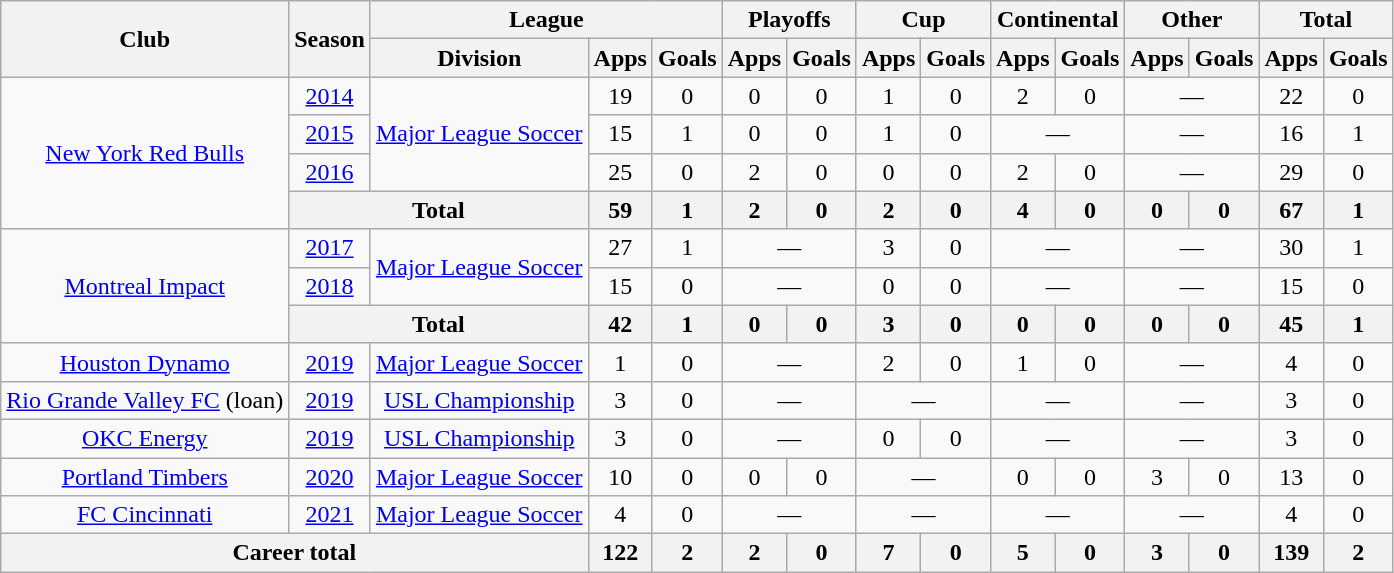<table class=wikitable style=text-align:center>
<tr>
<th rowspan=2>Club</th>
<th rowspan=2>Season</th>
<th colspan=3>League</th>
<th colspan=2>Playoffs</th>
<th colspan=2>Cup</th>
<th colspan=2>Continental</th>
<th colspan=2>Other</th>
<th colspan=2>Total</th>
</tr>
<tr>
<th>Division</th>
<th>Apps</th>
<th>Goals</th>
<th>Apps</th>
<th>Goals</th>
<th>Apps</th>
<th>Goals</th>
<th>Apps</th>
<th>Goals</th>
<th>Apps</th>
<th>Goals</th>
<th>Apps</th>
<th>Goals</th>
</tr>
<tr>
<td rowspan=4><a href='#'>New York Red Bulls</a></td>
<td><a href='#'>2014</a></td>
<td rowspan=3><a href='#'>Major League Soccer</a></td>
<td>19</td>
<td>0</td>
<td>0</td>
<td>0</td>
<td>1</td>
<td>0</td>
<td>2</td>
<td>0</td>
<td colspan="2">—</td>
<td>22</td>
<td>0</td>
</tr>
<tr>
<td><a href='#'>2015</a></td>
<td>15</td>
<td>1</td>
<td>0</td>
<td>0</td>
<td>1</td>
<td>0</td>
<td colspan="2">—</td>
<td colspan="2">—</td>
<td>16</td>
<td>1</td>
</tr>
<tr>
<td><a href='#'>2016</a></td>
<td>25</td>
<td>0</td>
<td>2</td>
<td>0</td>
<td>0</td>
<td>0</td>
<td>2</td>
<td>0</td>
<td colspan=2>—</td>
<td>29</td>
<td>0</td>
</tr>
<tr>
<th colspan=2>Total</th>
<th>59</th>
<th>1</th>
<th>2</th>
<th>0</th>
<th>2</th>
<th>0</th>
<th>4</th>
<th>0</th>
<th>0</th>
<th>0</th>
<th>67</th>
<th>1</th>
</tr>
<tr>
<td rowspan=3><a href='#'>Montreal Impact</a></td>
<td><a href='#'>2017</a></td>
<td rowspan=2><a href='#'>Major League Soccer</a></td>
<td>27</td>
<td>1</td>
<td colspan=2>—</td>
<td>3</td>
<td>0</td>
<td colspan=2>—</td>
<td colspan=2>—</td>
<td>30</td>
<td>1</td>
</tr>
<tr>
<td><a href='#'>2018</a></td>
<td>15</td>
<td>0</td>
<td colspan=2>—</td>
<td>0</td>
<td>0</td>
<td colspan=2>—</td>
<td colspan=2>—</td>
<td>15</td>
<td>0</td>
</tr>
<tr>
<th colspan=2>Total</th>
<th>42</th>
<th>1</th>
<th>0</th>
<th>0</th>
<th>3</th>
<th>0</th>
<th>0</th>
<th>0</th>
<th>0</th>
<th>0</th>
<th>45</th>
<th>1</th>
</tr>
<tr>
<td><a href='#'>Houston Dynamo</a></td>
<td><a href='#'>2019</a></td>
<td><a href='#'>Major League Soccer</a></td>
<td>1</td>
<td>0</td>
<td colspan=2>—</td>
<td>2</td>
<td>0</td>
<td>1</td>
<td>0</td>
<td colspan=2>—</td>
<td>4</td>
<td>0</td>
</tr>
<tr>
<td><a href='#'>Rio Grande Valley FC</a> (loan)</td>
<td><a href='#'>2019</a></td>
<td><a href='#'>USL Championship</a></td>
<td>3</td>
<td>0</td>
<td colspan=2>—</td>
<td colspan=2>—</td>
<td colspan=2>—</td>
<td colspan=2>—</td>
<td>3</td>
<td>0</td>
</tr>
<tr>
<td><a href='#'>OKC Energy</a></td>
<td><a href='#'>2019</a></td>
<td><a href='#'>USL Championship</a></td>
<td>3</td>
<td>0</td>
<td colspan=2>—</td>
<td>0</td>
<td>0</td>
<td colspan=2>—</td>
<td colspan=2>—</td>
<td>3</td>
<td>0</td>
</tr>
<tr>
<td><a href='#'>Portland Timbers</a></td>
<td><a href='#'>2020</a></td>
<td><a href='#'>Major League Soccer</a></td>
<td>10</td>
<td>0</td>
<td>0</td>
<td>0</td>
<td colspan=2>—</td>
<td>0</td>
<td>0</td>
<td>3</td>
<td>0</td>
<td>13</td>
<td>0</td>
</tr>
<tr>
<td><a href='#'>FC Cincinnati</a></td>
<td><a href='#'>2021</a></td>
<td><a href='#'>Major League Soccer</a></td>
<td>4</td>
<td>0</td>
<td colspan=2>—</td>
<td colspan=2>—</td>
<td colspan=2>—</td>
<td colspan=2>—</td>
<td>4</td>
<td>0</td>
</tr>
<tr>
<th colspan=3>Career total</th>
<th>122</th>
<th>2</th>
<th>2</th>
<th>0</th>
<th>7</th>
<th>0</th>
<th>5</th>
<th>0</th>
<th>3</th>
<th>0</th>
<th>139</th>
<th>2</th>
</tr>
</table>
